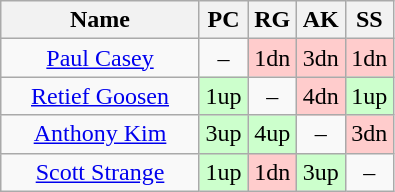<table class="wikitable" style="text-align: center;">
<tr>
<th width=125>Name</th>
<th width=25>PC</th>
<th width=25>RG</th>
<th width=25>AK</th>
<th width=25>SS</th>
</tr>
<tr>
<td><a href='#'>Paul Casey</a></td>
<td>–</td>
<td style="background:#ffcccc;">1dn</td>
<td style="background:#ffcccc;">3dn</td>
<td style="background:#ffcccc;">1dn</td>
</tr>
<tr>
<td><a href='#'>Retief Goosen</a></td>
<td style="background:#ccffcc;">1up</td>
<td>–</td>
<td style="background:#ffcccc;">4dn</td>
<td style="background:#ccffcc;">1up</td>
</tr>
<tr>
<td><a href='#'>Anthony Kim</a></td>
<td style="background:#ccffcc;">3up</td>
<td style="background:#ccffcc;">4up</td>
<td>–</td>
<td style="background:#ffcccc;">3dn</td>
</tr>
<tr>
<td><a href='#'>Scott Strange</a></td>
<td style="background:#ccffcc;">1up</td>
<td style="background:#ffcccc;">1dn</td>
<td style="background:#ccffcc;">3up</td>
<td>–</td>
</tr>
</table>
